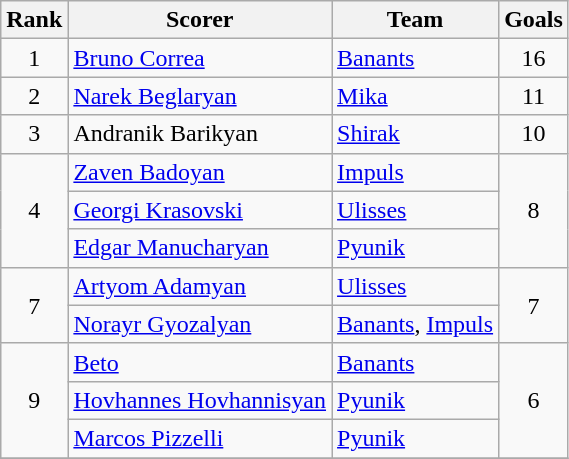<table class="wikitable">
<tr>
<th>Rank</th>
<th>Scorer</th>
<th>Team</th>
<th>Goals</th>
</tr>
<tr>
<td rowspan=1 align=center>1</td>
<td> <a href='#'>Bruno Correa</a></td>
<td><a href='#'>Banants</a></td>
<td align=center>16</td>
</tr>
<tr>
<td rowspan=1 align=center>2</td>
<td> <a href='#'>Narek Beglaryan</a></td>
<td><a href='#'>Mika</a></td>
<td align=center>11</td>
</tr>
<tr>
<td rowspan=1 align=center>3</td>
<td> Andranik Barikyan</td>
<td><a href='#'>Shirak</a></td>
<td align=center>10</td>
</tr>
<tr>
<td rowspan=3 align=center>4</td>
<td> <a href='#'>Zaven Badoyan</a></td>
<td><a href='#'>Impuls</a></td>
<td rowspan=3 align=center>8</td>
</tr>
<tr>
<td> <a href='#'>Georgi Krasovski</a></td>
<td><a href='#'>Ulisses</a></td>
</tr>
<tr>
<td> <a href='#'>Edgar Manucharyan</a></td>
<td><a href='#'>Pyunik</a></td>
</tr>
<tr>
<td rowspan=2 align=center>7</td>
<td> <a href='#'>Artyom Adamyan</a></td>
<td><a href='#'>Ulisses</a></td>
<td rowspan=2 align=center>7</td>
</tr>
<tr>
<td> <a href='#'>Norayr Gyozalyan</a></td>
<td><a href='#'>Banants</a>, <a href='#'>Impuls</a></td>
</tr>
<tr>
<td rowspan=3 align=center>9</td>
<td> <a href='#'>Beto</a></td>
<td><a href='#'>Banants</a></td>
<td rowspan=3 align=center>6</td>
</tr>
<tr>
<td> <a href='#'>Hovhannes Hovhannisyan</a></td>
<td><a href='#'>Pyunik</a></td>
</tr>
<tr>
<td> <a href='#'>Marcos Pizzelli</a></td>
<td><a href='#'>Pyunik</a></td>
</tr>
<tr>
</tr>
</table>
